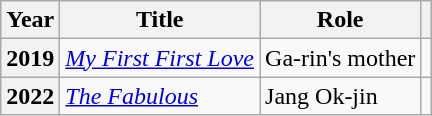<table class="wikitable plainrowheaders">
<tr>
<th scope="col">Year</th>
<th scope="col">Title</th>
<th scope="col">Role</th>
<th scope="col" class="unsortable"></th>
</tr>
<tr>
<th scope="row">2019</th>
<td><em><a href='#'>My First First Love</a></em></td>
<td>Ga-rin's mother</td>
<td></td>
</tr>
<tr>
<th scope="row">2022</th>
<td><em><a href='#'>The Fabulous</a></em></td>
<td>Jang Ok-jin</td>
<td></td>
</tr>
</table>
